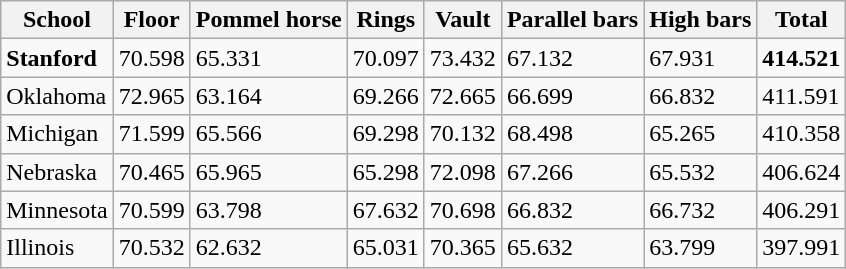<table class="wikitable">
<tr>
<th>School</th>
<th>Floor</th>
<th>Pommel horse</th>
<th>Rings</th>
<th>Vault</th>
<th>Parallel bars</th>
<th>High bars</th>
<th>Total</th>
</tr>
<tr>
<td><strong>Stanford</strong></td>
<td>70.598</td>
<td>65.331</td>
<td>70.097</td>
<td>73.432</td>
<td>67.132</td>
<td>67.931</td>
<td><strong>414.521</strong></td>
</tr>
<tr>
<td>Oklahoma</td>
<td>72.965</td>
<td>63.164</td>
<td>69.266</td>
<td>72.665</td>
<td>66.699</td>
<td>66.832</td>
<td>411.591</td>
</tr>
<tr>
<td>Michigan</td>
<td>71.599</td>
<td>65.566</td>
<td>69.298</td>
<td>70.132</td>
<td>68.498</td>
<td>65.265</td>
<td>410.358</td>
</tr>
<tr>
<td>Nebraska</td>
<td>70.465</td>
<td>65.965</td>
<td>65.298</td>
<td>72.098</td>
<td>67.266</td>
<td>65.532</td>
<td>406.624</td>
</tr>
<tr>
<td>Minnesota</td>
<td>70.599</td>
<td>63.798</td>
<td>67.632</td>
<td>70.698</td>
<td>66.832</td>
<td>66.732</td>
<td>406.291</td>
</tr>
<tr>
<td>Illinois</td>
<td>70.532</td>
<td>62.632</td>
<td>65.031</td>
<td>70.365</td>
<td>65.632</td>
<td>63.799</td>
<td>397.991</td>
</tr>
</table>
